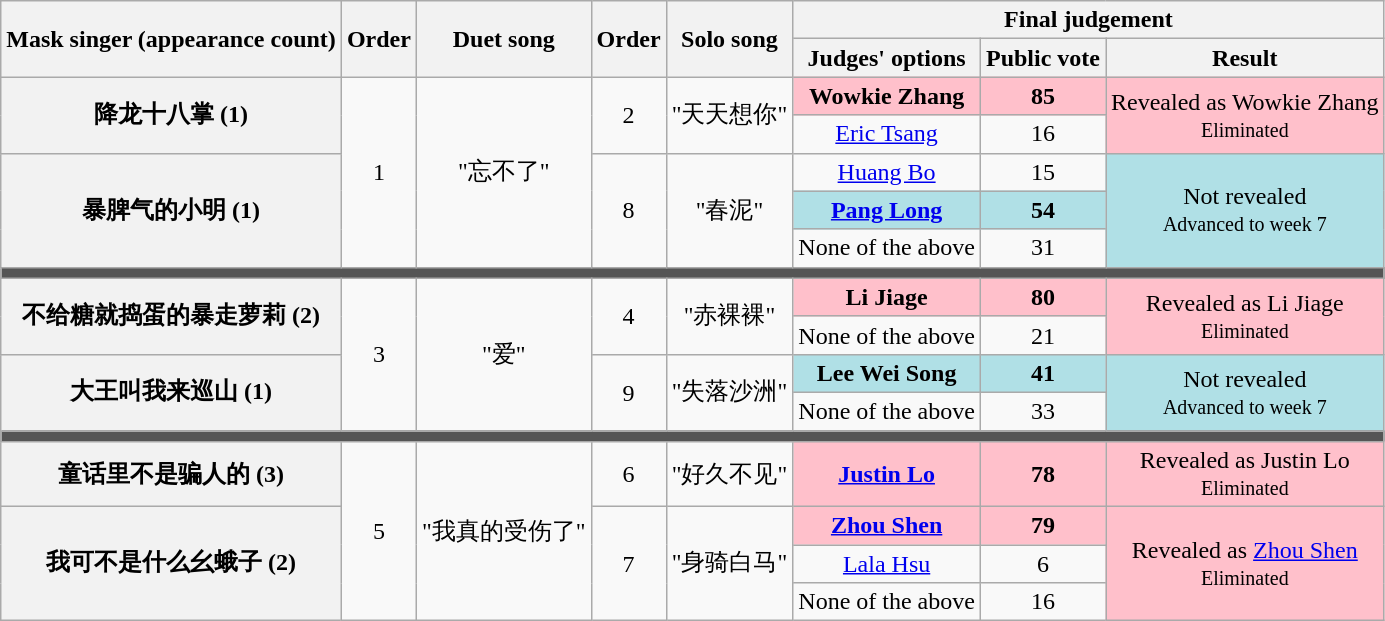<table class="wikitable plainrowheaders" style="text-align:center;">
<tr>
<th rowspan=2 scope="col">Mask singer (appearance count)</th>
<th rowspan=2 scope="col">Order</th>
<th rowspan=2 scope="col">Duet song</th>
<th rowspan=2 scope="col">Order</th>
<th rowspan=2 scope="col">Solo song</th>
<th scope="col" colspan=3>Final judgement</th>
</tr>
<tr>
<th scope="col">Judges' options</th>
<th scope="col">Public vote</th>
<th scope="col">Result</th>
</tr>
<tr>
<th rowspan=2 scope="row">降龙十八掌 (1)</th>
<td rowspan=5>1</td>
<td rowspan=5>"忘不了"</td>
<td rowspan=2>2</td>
<td rowspan=2>"天天想你"</td>
<td style="background:pink;"><strong>Wowkie Zhang</strong></td>
<td style="background:pink;"><strong>85</strong></td>
<td style="background:pink;" rowspan=2>Revealed as Wowkie Zhang<br><small>Eliminated</small></td>
</tr>
<tr>
<td><a href='#'>Eric Tsang</a></td>
<td>16</td>
</tr>
<tr>
<th rowspan=3 scope="row">暴脾气的小明 (1)</th>
<td rowspan=3>8</td>
<td rowspan=3>"春泥"</td>
<td><a href='#'>Huang Bo</a></td>
<td>15</td>
<td style="background:#B0E0E6;" rowspan=3>Not revealed<br><small>Advanced to week 7</small></td>
</tr>
<tr style="background:#B0E0E6;">
<td><strong><a href='#'>Pang Long</a></strong></td>
<td><strong>54</strong></td>
</tr>
<tr>
<td>None of the above</td>
<td>31</td>
</tr>
<tr>
<td colspan="8" style="background:#555;"></td>
</tr>
<tr>
<th rowspan=2 scope="row">不给糖就捣蛋的暴走萝莉 (2)</th>
<td rowspan=4>3</td>
<td rowspan=4>"爱"</td>
<td rowspan=2>4</td>
<td rowspan=2>"赤裸裸"</td>
<td style="background:pink;"><strong>Li Jiage</strong></td>
<td style="background:pink;"><strong>80</strong></td>
<td style="background:pink;" rowspan=2>Revealed as Li Jiage<br><small>Eliminated</small></td>
</tr>
<tr>
<td>None of the above</td>
<td>21</td>
</tr>
<tr>
<th rowspan=2 scope="row">大王叫我来巡山 (1)</th>
<td rowspan=2>9</td>
<td rowspan=2>"失落沙洲"</td>
<td style="background:#B0E0E6;"><strong>Lee Wei Song</strong></td>
<td style="background:#B0E0E6;"><strong>41</strong></td>
<td style="background:#B0E0E6;" rowspan=2>Not revealed<br><small>Advanced to week 7</small></td>
</tr>
<tr>
<td>None of the above</td>
<td>33</td>
</tr>
<tr>
<td colspan="8" style="background:#555;"></td>
</tr>
<tr>
<th scope="row">童话里不是骗人的 (3)</th>
<td rowspan=4>5</td>
<td rowspan=4>"我真的受伤了"</td>
<td>6</td>
<td>"好久不见"</td>
<td style="background:pink;"><strong><a href='#'>Justin Lo</a></strong></td>
<td style="background:pink;"><strong>78</strong></td>
<td style="background:pink;">Revealed as Justin Lo<br><small>Eliminated</small></td>
</tr>
<tr>
<th rowspan=3 scope="row">我可不是什么幺蛾子 (2) </th>
<td rowspan=3>7</td>
<td rowspan=3>"身骑白马"</td>
<td style="background:pink;"><strong><a href='#'>Zhou Shen</a></strong></td>
<td style="background:pink;"><strong>79</strong></td>
<td style="background:pink;" rowspan=3>Revealed as <a href='#'>Zhou Shen</a><br><small>Eliminated</small></td>
</tr>
<tr>
<td><a href='#'>Lala Hsu</a></td>
<td>6</td>
</tr>
<tr>
<td>None of the above</td>
<td>16</td>
</tr>
</table>
